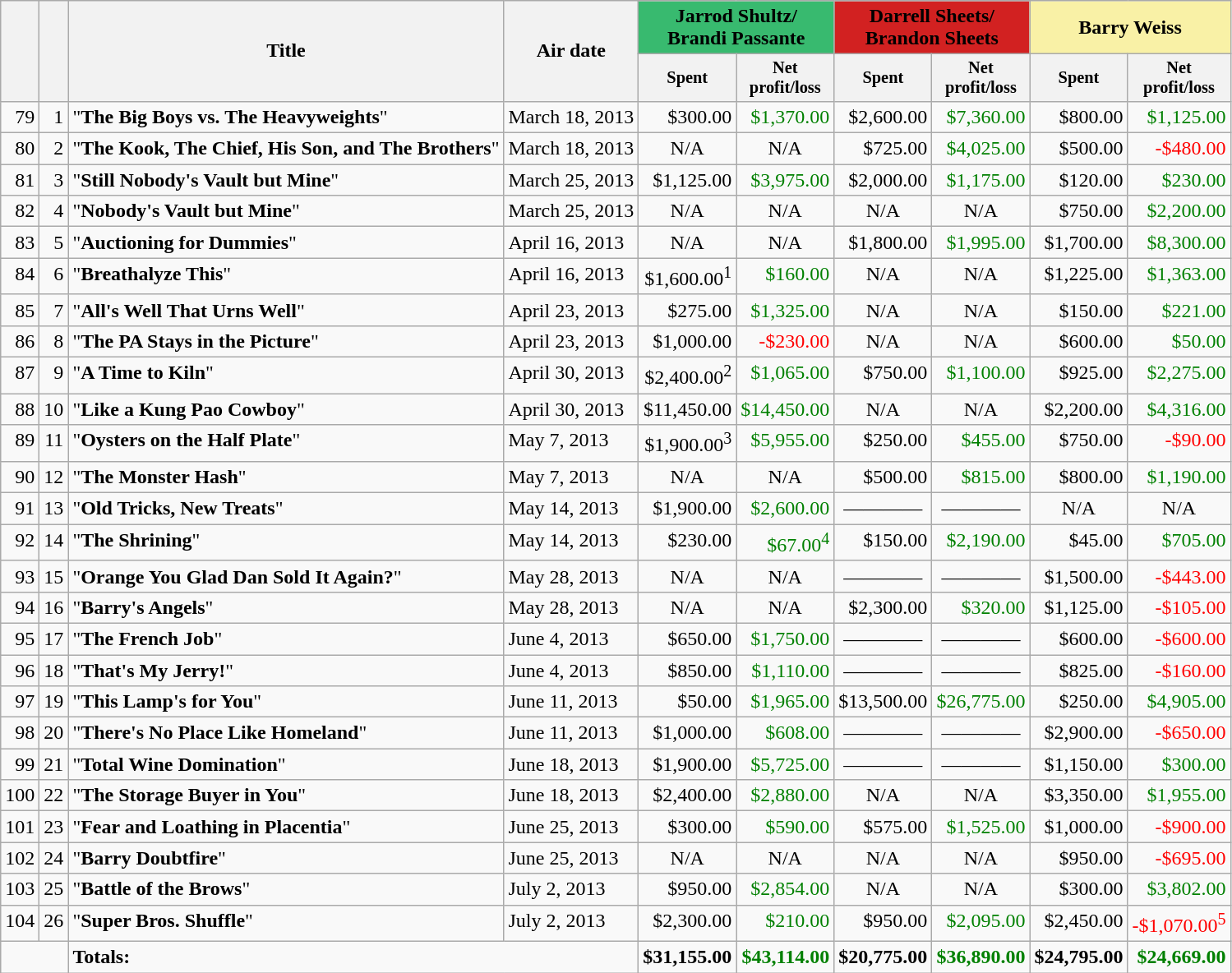<table class="wikitable" style="text-align: right;">
<tr>
<th rowspan = "2"></th>
<th rowspan = "2"></th>
<th rowspan = "2">Title</th>
<th rowspan = "2">Air date</th>
<th colspan = "2" style="background:#38ba6f;">Jarrod Shultz/<br>Brandi Passante</th>
<th colspan = "2" style="background:#d22121;">Darrell Sheets/<br>Brandon Sheets</th>
<th colspan = "2" style="background:#F9F1A6;">Barry Weiss</th>
</tr>
<tr>
<th style="width:66px; font-size:85%;">Spent</th>
<th style="width:66px; font-size:85%;">Net profit/loss</th>
<th style="width:66px; font-size:85%;">Spent</th>
<th style="width:66px; font-size:85%;">Net profit/loss</th>
<th style="width:66px; font-size:85%;">Spent</th>
<th style="width:68px; font-size:85%;">Net profit/loss</th>
</tr>
<tr valign="top">
<td>79</td>
<td>1</td>
<td align="left">"<strong>The Big Boys vs. The Heavyweights</strong>"</td>
<td align="left">March 18, 2013</td>
<td>$300.00</td>
<td style="color:green;">$1,370.00</td>
<td>$2,600.00</td>
<td style="color:green;">$7,360.00</td>
<td>$800.00</td>
<td style="color:green;">$1,125.00</td>
</tr>
<tr valign="top">
<td>80</td>
<td>2</td>
<td align="left">"<strong>The Kook, The Chief, His Son, and The Brothers</strong>"</td>
<td align="left">March 18, 2013</td>
<td style="text-align:center;">N/A</td>
<td style="text-align:center;">N/A</td>
<td>$725.00</td>
<td style="color:green;">$4,025.00</td>
<td>$500.00</td>
<td style="color:red;">-$480.00</td>
</tr>
<tr valign="top">
<td>81</td>
<td>3</td>
<td align="left">"<strong>Still Nobody's Vault but Mine</strong>"</td>
<td align="left">March 25, 2013</td>
<td>$1,125.00</td>
<td style="color:green;">$3,975.00</td>
<td>$2,000.00</td>
<td style="color:green;">$1,175.00</td>
<td>$120.00</td>
<td style="color:green;">$230.00</td>
</tr>
<tr valign="top">
<td>82</td>
<td>4</td>
<td align="left">"<strong>Nobody's Vault but Mine</strong>"</td>
<td align="left">March 25, 2013</td>
<td style="text-align:center;">N/A</td>
<td style="text-align:center;">N/A</td>
<td style="text-align:center;">N/A</td>
<td style="text-align:center;">N/A</td>
<td>$750.00</td>
<td style="color:green;">$2,200.00</td>
</tr>
<tr valign="top">
<td>83</td>
<td>5</td>
<td align="left">"<strong>Auctioning for Dummies</strong>"</td>
<td align="left">April 16, 2013</td>
<td style="text-align:center;">N/A</td>
<td style="text-align:center;">N/A</td>
<td>$1,800.00</td>
<td style="color:green;">$1,995.00</td>
<td>$1,700.00</td>
<td style="color:green;">$8,300.00</td>
</tr>
<tr valign="top">
<td>84</td>
<td>6</td>
<td align="left">"<strong>Breathalyze This</strong>"</td>
<td align="left">April 16, 2013</td>
<td>$1,600.00<sup>1</sup></td>
<td style="color:green;">$160.00</td>
<td style="text-align:center;">N/A</td>
<td style="text-align:center;">N/A</td>
<td>$1,225.00</td>
<td style="color:green;">$1,363.00</td>
</tr>
<tr valign="top">
<td>85</td>
<td>7</td>
<td align="left">"<strong>All's Well That Urns Well</strong>"</td>
<td align="left">April 23, 2013</td>
<td>$275.00</td>
<td style="color:green;">$1,325.00</td>
<td style="text-align:center;">N/A</td>
<td style="text-align:center;">N/A</td>
<td>$150.00</td>
<td style="color:green;">$221.00</td>
</tr>
<tr valign="top">
<td>86</td>
<td>8</td>
<td align="left">"<strong>The PA Stays in the Picture</strong>"</td>
<td align="left">April 23, 2013</td>
<td>$1,000.00</td>
<td style="color:red;">-$230.00</td>
<td style="text-align:center;">N/A</td>
<td style="text-align:center;">N/A</td>
<td>$600.00</td>
<td style="color:green;">$50.00</td>
</tr>
<tr valign="top">
<td>87</td>
<td>9</td>
<td align="left">"<strong>A Time to Kiln</strong>"</td>
<td align="left">April 30, 2013</td>
<td>$2,400.00<sup>2</sup></td>
<td style="color:green;">$1,065.00</td>
<td>$750.00</td>
<td style="color:green;">$1,100.00</td>
<td>$925.00</td>
<td style="color:green;">$2,275.00</td>
</tr>
<tr valign="top">
<td>88</td>
<td>10</td>
<td align="left">"<strong>Like a Kung Pao Cowboy</strong>"</td>
<td align="left">April 30, 2013</td>
<td>$11,450.00</td>
<td style="color:green;">$14,450.00</td>
<td style="text-align:center;">N/A</td>
<td style="text-align:center;">N/A</td>
<td>$2,200.00</td>
<td style="color:green;">$4,316.00</td>
</tr>
<tr valign="top">
<td>89</td>
<td>11</td>
<td align="left">"<strong>Oysters on the Half Plate</strong>"</td>
<td align="left">May 7, 2013</td>
<td>$1,900.00<sup>3</sup></td>
<td style="color:green;">$5,955.00</td>
<td>$250.00</td>
<td style="color:green;">$455.00</td>
<td>$750.00</td>
<td style="color:red;">-$90.00</td>
</tr>
<tr valign="top">
<td>90</td>
<td>12</td>
<td align="left">"<strong>The Monster Hash</strong>"</td>
<td align="left">May 7, 2013</td>
<td style="text-align:center;">N/A</td>
<td style="text-align:center;">N/A</td>
<td>$500.00</td>
<td style="color:green;">$815.00</td>
<td>$800.00</td>
<td style="color:green;">$1,190.00</td>
</tr>
<tr valign="top">
<td>91</td>
<td>13</td>
<td align="left">"<strong>Old Tricks, New Treats</strong>"</td>
<td align="left">May 14, 2013</td>
<td>$1,900.00</td>
<td style="color:green;">$2,600.00</td>
<td style="text-align:center;">————</td>
<td style="text-align:center;">————</td>
<td style="text-align:center;">N/A</td>
<td style="text-align:center;">N/A</td>
</tr>
<tr valign="top">
<td>92</td>
<td>14</td>
<td align="left">"<strong>The Shrining</strong>"</td>
<td align="left">May 14, 2013</td>
<td>$230.00</td>
<td style="color:green;">$67.00<sup>4</sup></td>
<td>$150.00</td>
<td style="color:green;">$2,190.00</td>
<td>$45.00</td>
<td style="color:green;">$705.00</td>
</tr>
<tr valign="top">
<td>93</td>
<td>15</td>
<td align="left">"<strong>Orange You Glad Dan Sold It Again?</strong>"</td>
<td align="left">May 28, 2013</td>
<td style="text-align:center;">N/A</td>
<td style="text-align:center;">N/A</td>
<td style="text-align:center;">————</td>
<td style="text-align:center;">————</td>
<td>$1,500.00</td>
<td style="color:red;">-$443.00</td>
</tr>
<tr valign="top">
<td>94</td>
<td>16</td>
<td align="left">"<strong>Barry's Angels</strong>"</td>
<td align="left">May 28, 2013</td>
<td style="text-align:center;">N/A</td>
<td style="text-align:center;">N/A</td>
<td>$2,300.00</td>
<td style="color:green;">$320.00</td>
<td>$1,125.00</td>
<td style="color:red;">-$105.00</td>
</tr>
<tr valign="top">
<td>95</td>
<td>17</td>
<td align="left">"<strong>The French Job</strong>"</td>
<td align="left">June 4, 2013</td>
<td>$650.00</td>
<td style="color:green;">$1,750.00</td>
<td style="text-align:center;">————</td>
<td style="text-align:center;">————</td>
<td>$600.00</td>
<td style="color:red;">-$600.00</td>
</tr>
<tr valign="top">
<td>96</td>
<td>18</td>
<td align="left">"<strong>That's My Jerry!</strong>"</td>
<td align="left">June 4, 2013</td>
<td>$850.00</td>
<td style="color:green;">$1,110.00</td>
<td style="text-align:center;">————</td>
<td style="text-align:center;">————</td>
<td>$825.00</td>
<td style="color:red;">-$160.00</td>
</tr>
<tr valign="top">
<td>97</td>
<td>19</td>
<td align="left">"<strong>This Lamp's for You</strong>"</td>
<td align="left">June 11, 2013</td>
<td>$50.00</td>
<td style="color:green;">$1,965.00</td>
<td>$13,500.00</td>
<td style="color:green;">$26,775.00</td>
<td>$250.00</td>
<td style="color:green;">$4,905.00</td>
</tr>
<tr valign="top">
<td>98</td>
<td>20</td>
<td align="left">"<strong>There's No Place Like Homeland</strong>"</td>
<td align="left">June 11, 2013</td>
<td>$1,000.00</td>
<td style="color:green;">$608.00</td>
<td style="text-align:center;">————</td>
<td style="text-align:center;">————</td>
<td>$2,900.00</td>
<td style="color:red;">-$650.00</td>
</tr>
<tr valign="top">
<td>99</td>
<td>21</td>
<td align="left">"<strong>Total Wine Domination</strong>"</td>
<td align="left">June 18, 2013</td>
<td>$1,900.00</td>
<td style="color:green;">$5,725.00</td>
<td style="text-align:center;">————</td>
<td style="text-align:center;">————</td>
<td>$1,150.00</td>
<td style="color:green;">$300.00</td>
</tr>
<tr valign="top">
<td>100</td>
<td>22</td>
<td align="left">"<strong>The Storage Buyer in You</strong>"</td>
<td align="left">June 18, 2013</td>
<td>$2,400.00</td>
<td style="color:green;">$2,880.00</td>
<td style="text-align:center;">N/A</td>
<td style="text-align:center;">N/A</td>
<td>$3,350.00</td>
<td style="color:green;">$1,955.00</td>
</tr>
<tr valign="top">
<td>101</td>
<td>23</td>
<td align="left">"<strong>Fear and Loathing in Placentia</strong>"</td>
<td align="left">June 25, 2013</td>
<td>$300.00</td>
<td style="color:green;">$590.00</td>
<td>$575.00</td>
<td style="color:green;">$1,525.00</td>
<td>$1,000.00</td>
<td style="color:red;">-$900.00</td>
</tr>
<tr valign="top">
<td>102</td>
<td>24</td>
<td align="left">"<strong>Barry Doubtfire</strong>"</td>
<td align="left">June 25, 2013</td>
<td style="text-align:center;">N/A</td>
<td style="text-align:center;">N/A</td>
<td style="text-align:center;">N/A</td>
<td style="text-align:center;">N/A</td>
<td>$950.00</td>
<td style="color:red;">-$695.00</td>
</tr>
<tr valign="top">
<td>103</td>
<td>25</td>
<td align="left">"<strong>Battle of the Brows</strong>"</td>
<td align="left">July 2, 2013</td>
<td>$950.00</td>
<td style="color:green;">$2,854.00</td>
<td style="text-align:center;">N/A</td>
<td style="text-align:center;">N/A</td>
<td>$300.00</td>
<td style="color:green;">$3,802.00</td>
</tr>
<tr valign="top">
<td>104</td>
<td>26</td>
<td align="left">"<strong>Super Bros. Shuffle</strong>"</td>
<td align="left">July 2, 2013</td>
<td>$2,300.00</td>
<td style="color:green;">$210.00</td>
<td>$950.00</td>
<td style="color:green;">$2,095.00</td>
<td>$2,450.00</td>
<td style="color:red;">-$1,070.00<sup>5</sup></td>
</tr>
<tr valign="top">
<td colspan="2"></td>
<td colspan="2" style="text-align:left;"><strong>Totals:</strong></td>
<td><strong>$31,155.00</strong></td>
<td style="color:green;"><strong>$43,114.00</strong></td>
<td><strong>$20,775.00</strong></td>
<td style="color:green;"><strong>$36,890.00</strong></td>
<td><strong>$24,795.00</strong></td>
<td style="color:green;"><strong>$24,669.00</strong></td>
</tr>
</table>
